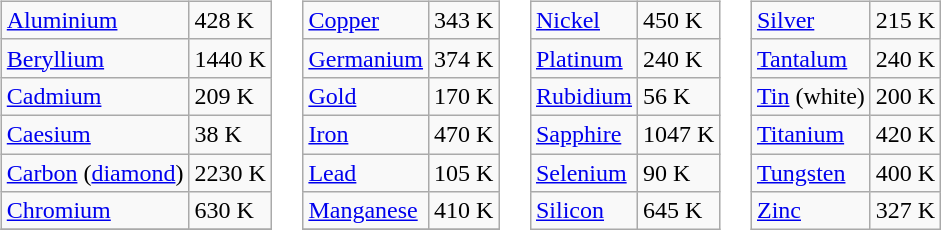<table>
<tr>
<td><br><table class="wikitable">
<tr>
<td><a href='#'>Aluminium</a></td>
<td>428 K</td>
</tr>
<tr>
<td><a href='#'>Beryllium</a></td>
<td>1440 K</td>
</tr>
<tr>
<td><a href='#'>Cadmium</a></td>
<td>209 K</td>
</tr>
<tr>
<td><a href='#'>Caesium</a></td>
<td>38 K</td>
</tr>
<tr>
<td><a href='#'>Carbon</a> (<a href='#'>diamond</a>)</td>
<td>2230 K</td>
</tr>
<tr>
<td><a href='#'>Chromium</a></td>
<td>630 K</td>
</tr>
<tr>
</tr>
</table>
</td>
<td><br><table class="wikitable">
<tr>
<td><a href='#'>Copper</a></td>
<td>343 K</td>
</tr>
<tr>
<td><a href='#'>Germanium</a></td>
<td>374 K</td>
</tr>
<tr>
<td><a href='#'>Gold</a></td>
<td>170 K</td>
</tr>
<tr>
<td><a href='#'>Iron</a></td>
<td>470 K</td>
</tr>
<tr>
<td><a href='#'>Lead</a></td>
<td>105 K</td>
</tr>
<tr>
<td><a href='#'>Manganese</a></td>
<td>410 K</td>
</tr>
<tr>
</tr>
</table>
</td>
<td><br><table class="wikitable">
<tr>
<td><a href='#'>Nickel</a></td>
<td>450 K</td>
</tr>
<tr>
<td><a href='#'>Platinum</a></td>
<td>240 K</td>
</tr>
<tr>
<td><a href='#'>Rubidium</a></td>
<td>56 K</td>
</tr>
<tr>
<td><a href='#'>Sapphire</a></td>
<td>1047 K</td>
</tr>
<tr>
<td><a href='#'>Selenium</a></td>
<td>90 K</td>
</tr>
<tr>
<td><a href='#'>Silicon</a></td>
<td>645 K</td>
</tr>
</table>
</td>
<td><br><table class="wikitable">
<tr>
<td><a href='#'>Silver</a></td>
<td>215 K</td>
</tr>
<tr>
<td><a href='#'>Tantalum</a></td>
<td>240 K</td>
</tr>
<tr>
<td><a href='#'>Tin</a> (white)</td>
<td>200 K</td>
</tr>
<tr>
<td><a href='#'>Titanium</a></td>
<td>420 K</td>
</tr>
<tr>
<td><a href='#'>Tungsten</a></td>
<td>400 K</td>
</tr>
<tr>
<td><a href='#'>Zinc</a></td>
<td>327 K</td>
</tr>
</table>
</td>
<td></td>
</tr>
</table>
